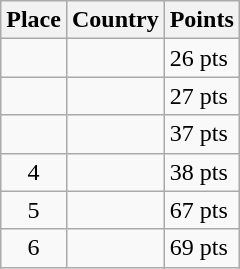<table class="wikitable sortable">
<tr>
<th>Place</th>
<th>Country</th>
<th>Points</th>
</tr>
<tr>
<td align=center></td>
<td></td>
<td>26 pts</td>
</tr>
<tr>
<td align=center></td>
<td></td>
<td>27 pts</td>
</tr>
<tr>
<td align=center></td>
<td></td>
<td>37 pts</td>
</tr>
<tr>
<td align=center>4</td>
<td></td>
<td>38 pts</td>
</tr>
<tr>
<td align=center>5</td>
<td></td>
<td>67 pts</td>
</tr>
<tr>
<td align=center>6</td>
<td></td>
<td>69 pts</td>
</tr>
</table>
